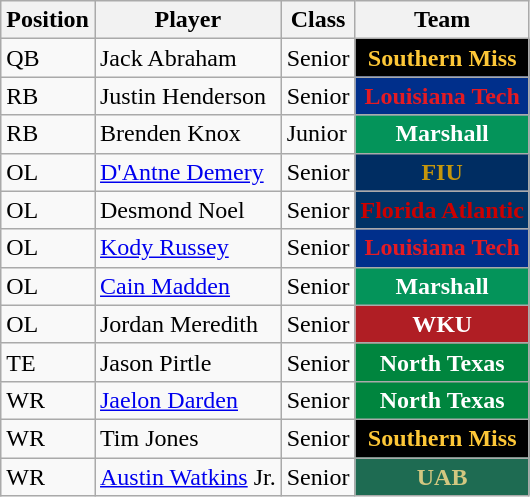<table class="wikitable sortable">
<tr>
<th>Position</th>
<th>Player</th>
<th>Class</th>
<th>Team</th>
</tr>
<tr>
<td>QB</td>
<td>Jack Abraham</td>
<td>Senior</td>
<th style="background:#000000; color:#FDC737;">Southern Miss</th>
</tr>
<tr>
<td>RB</td>
<td>Justin Henderson</td>
<td>Senior</td>
<th style="background:#002F8B; color:#E31B23;">Louisiana Tech</th>
</tr>
<tr>
<td>RB</td>
<td>Brenden Knox</td>
<td>Junior</td>
<th style="background:#04945a; color:#FFFFFF;">Marshall</th>
</tr>
<tr>
<td>OL</td>
<td><a href='#'>D'Antne Demery</a></td>
<td>Senior</td>
<th style="background:#002d62; color:#c5960c;">FIU</th>
</tr>
<tr>
<td>OL</td>
<td>Desmond Noel</td>
<td>Senior</td>
<th style="background:#003366; color:#CC0000;">Florida Atlantic</th>
</tr>
<tr>
<td>OL</td>
<td><a href='#'>Kody Russey</a></td>
<td>Senior</td>
<th style="background:#002F8B; color:#E31B23;">Louisiana Tech</th>
</tr>
<tr>
<td>OL</td>
<td><a href='#'>Cain Madden</a></td>
<td>Senior</td>
<th style="background:#04945a; color:#FFFFFF;">Marshall</th>
</tr>
<tr>
<td>OL</td>
<td>Jordan Meredith</td>
<td>Senior</td>
<th style="background:#B01E24; color:#FFFFFF;">WKU</th>
</tr>
<tr>
<td>TE</td>
<td>Jason Pirtle</td>
<td>Senior</td>
<th style="background:#00853E; color:#FFFFFF;">North Texas</th>
</tr>
<tr>
<td>WR</td>
<td><a href='#'>Jaelon Darden</a></td>
<td>Senior</td>
<th style="background:#00853E; color:#FFFFFF;">North Texas</th>
</tr>
<tr>
<td>WR</td>
<td>Tim Jones</td>
<td>Senior</td>
<th style="background:#000000; color:#FDC737;">Southern Miss</th>
</tr>
<tr>
<td>WR</td>
<td><a href='#'>Austin Watkins</a> Jr.</td>
<td>Senior</td>
<th style="background:#1E6B52; color:#d2c780;">UAB</th>
</tr>
</table>
